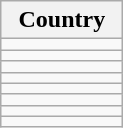<table class="wikitable sortable">
<tr>
<th width=80%>Country</th>
</tr>
<tr>
<td></td>
</tr>
<tr>
<td></td>
</tr>
<tr>
<td></td>
</tr>
<tr>
<td></td>
</tr>
<tr>
<td></td>
</tr>
<tr>
<td></td>
</tr>
<tr>
<td></td>
</tr>
<tr>
<td></td>
</tr>
</table>
